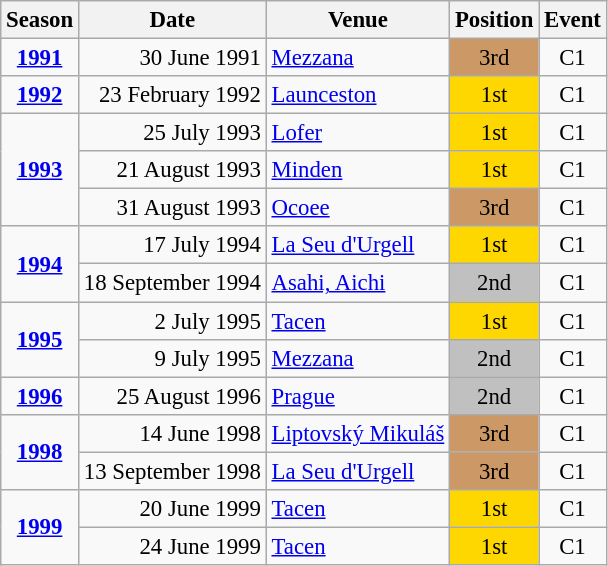<table class="wikitable" style="text-align:center; font-size:95%;">
<tr>
<th>Season</th>
<th>Date</th>
<th>Venue</th>
<th>Position</th>
<th>Event</th>
</tr>
<tr>
<td><strong><a href='#'>1991</a></strong></td>
<td align=right>30 June 1991</td>
<td align=left><a href='#'>Mezzana</a></td>
<td bgcolor=cc9966>3rd</td>
<td>C1</td>
</tr>
<tr>
<td><strong><a href='#'>1992</a></strong></td>
<td align=right>23 February 1992</td>
<td align=left><a href='#'>Launceston</a></td>
<td bgcolor=gold>1st</td>
<td>C1</td>
</tr>
<tr>
<td rowspan=3><strong><a href='#'>1993</a></strong></td>
<td align=right>25 July 1993</td>
<td align=left><a href='#'>Lofer</a></td>
<td bgcolor=gold>1st</td>
<td>C1</td>
</tr>
<tr>
<td align=right>21 August 1993</td>
<td align=left><a href='#'>Minden</a></td>
<td bgcolor=gold>1st</td>
<td>C1</td>
</tr>
<tr>
<td align=right>31 August 1993</td>
<td align=left><a href='#'>Ocoee</a></td>
<td bgcolor=cc9966>3rd</td>
<td>C1</td>
</tr>
<tr>
<td rowspan=2><strong><a href='#'>1994</a></strong></td>
<td align=right>17 July 1994</td>
<td align=left><a href='#'>La Seu d'Urgell</a></td>
<td bgcolor=gold>1st</td>
<td>C1</td>
</tr>
<tr>
<td align=right>18 September 1994</td>
<td align=left><a href='#'>Asahi, Aichi</a></td>
<td bgcolor=silver>2nd</td>
<td>C1</td>
</tr>
<tr>
<td rowspan=2><strong><a href='#'>1995</a></strong></td>
<td align=right>2 July 1995</td>
<td align=left><a href='#'>Tacen</a></td>
<td bgcolor=gold>1st</td>
<td>C1</td>
</tr>
<tr>
<td align=right>9 July 1995</td>
<td align=left><a href='#'>Mezzana</a></td>
<td bgcolor=silver>2nd</td>
<td>C1</td>
</tr>
<tr>
<td><strong><a href='#'>1996</a></strong></td>
<td align=right>25 August 1996</td>
<td align=left><a href='#'>Prague</a></td>
<td bgcolor=silver>2nd</td>
<td>C1</td>
</tr>
<tr>
<td rowspan=2><strong><a href='#'>1998</a></strong></td>
<td align=right>14 June 1998</td>
<td align=left><a href='#'>Liptovský Mikuláš</a></td>
<td bgcolor=cc9966>3rd</td>
<td>C1</td>
</tr>
<tr>
<td align=right>13 September 1998</td>
<td align=left><a href='#'>La Seu d'Urgell</a></td>
<td bgcolor=cc9966>3rd</td>
<td>C1</td>
</tr>
<tr>
<td rowspan=2><strong><a href='#'>1999</a></strong></td>
<td align=right>20 June 1999</td>
<td align=left><a href='#'>Tacen</a></td>
<td bgcolor=gold>1st</td>
<td>C1</td>
</tr>
<tr>
<td align=right>24 June 1999</td>
<td align=left><a href='#'>Tacen</a></td>
<td bgcolor=gold>1st</td>
<td>C1</td>
</tr>
</table>
